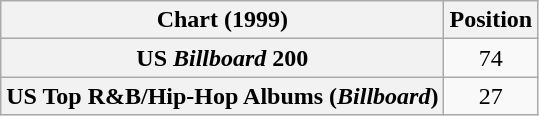<table class="wikitable plainrowheaders" style="text-align:center">
<tr>
<th>Chart (1999)</th>
<th>Position</th>
</tr>
<tr>
<th scope="row">US <em>Billboard</em> 200</th>
<td align="center">74</td>
</tr>
<tr>
<th scope="row">US Top R&B/Hip-Hop Albums (<em>Billboard</em>)</th>
<td align="center">27</td>
</tr>
</table>
